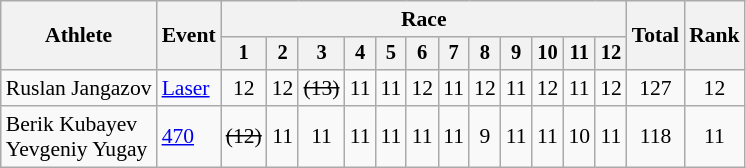<table class=wikitable style=font-size:90%;text-align:center>
<tr>
<th rowspan="2">Athlete</th>
<th rowspan="2">Event</th>
<th colspan=12>Race</th>
<th rowspan=2>Total</th>
<th rowspan=2>Rank</th>
</tr>
<tr style="font-size:95%">
<th>1</th>
<th>2</th>
<th>3</th>
<th>4</th>
<th>5</th>
<th>6</th>
<th>7</th>
<th>8</th>
<th>9</th>
<th>10</th>
<th>11</th>
<th>12</th>
</tr>
<tr>
<td align=left>Ruslan Jangazov</td>
<td align=left><a href='#'>Laser</a></td>
<td>12</td>
<td>12</td>
<td><s>(13)</s></td>
<td>11</td>
<td>11</td>
<td>12</td>
<td>11</td>
<td>12</td>
<td>11</td>
<td>12</td>
<td>11</td>
<td>12</td>
<td>127</td>
<td>12</td>
</tr>
<tr>
<td align=left>Berik Kubayev<br>Yevgeniy Yugay</td>
<td align=left><a href='#'>470</a></td>
<td><s>(12)</s><br></td>
<td>11</td>
<td>11</td>
<td>11</td>
<td>11</td>
<td>11</td>
<td>11</td>
<td>9</td>
<td>11</td>
<td>11</td>
<td>10</td>
<td>11</td>
<td>118</td>
<td>11</td>
</tr>
</table>
